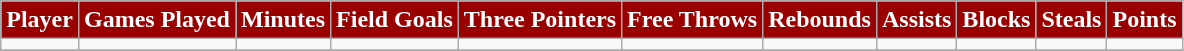<table class="wikitable" style="text-align:center">
<tr>
<th style="background:#990000;color:white;">Player</th>
<th style="background:#990000;color:white;">Games Played</th>
<th style="background:#990000;color:white;">Minutes</th>
<th style="background:#990000;color:white;">Field Goals</th>
<th style="background:#990000;color:white;">Three Pointers</th>
<th style="background:#990000;color:white;">Free Throws</th>
<th style="background:#990000;color:white;">Rebounds</th>
<th style="background:#990000;color:white;">Assists</th>
<th style="background:#990000;color:white;">Blocks</th>
<th style="background:#990000;color:white;">Steals</th>
<th style="background:#990000;color:white;">Points</th>
</tr>
<tr>
<td></td>
<td></td>
<td></td>
<td></td>
<td></td>
<td></td>
<td></td>
<td></td>
<td></td>
<td></td>
<td></td>
</tr>
<tr>
</tr>
</table>
